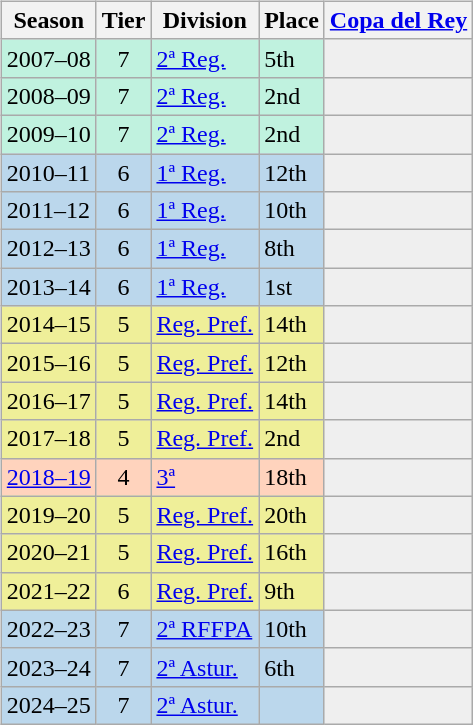<table>
<tr>
<td valign="top" width=0%><br><table class="wikitable">
<tr style="background:#f0f6fa;">
<th>Season</th>
<th>Tier</th>
<th>Division</th>
<th>Place</th>
<th><a href='#'>Copa del Rey</a></th>
</tr>
<tr>
<td style="background:#C0F2DF;">2007–08</td>
<td style="background:#C0F2DF;" align="center">7</td>
<td style="background:#C0F2DF;"><a href='#'>2ª Reg.</a></td>
<td style="background:#C0F2DF;">5th</td>
<th style="background:#efefef;"></th>
</tr>
<tr>
<td style="background:#C0F2DF;">2008–09</td>
<td style="background:#C0F2DF;" align="center">7</td>
<td style="background:#C0F2DF;"><a href='#'>2ª Reg.</a></td>
<td style="background:#C0F2DF;">2nd</td>
<th style="background:#efefef;"></th>
</tr>
<tr>
<td style="background:#C0F2DF;">2009–10</td>
<td style="background:#C0F2DF;" align="center">7</td>
<td style="background:#C0F2DF;"><a href='#'>2ª Reg.</a></td>
<td style="background:#C0F2DF;">2nd</td>
<th style="background:#efefef;"></th>
</tr>
<tr>
<td style="background:#BBD7EC;">2010–11</td>
<td style="background:#BBD7EC;" align="center">6</td>
<td style="background:#BBD7EC;"><a href='#'>1ª Reg.</a></td>
<td style="background:#BBD7EC;">12th</td>
<th style="background:#efefef;"></th>
</tr>
<tr>
<td style="background:#BBD7EC;">2011–12</td>
<td style="background:#BBD7EC;" align="center">6</td>
<td style="background:#BBD7EC;"><a href='#'>1ª Reg.</a></td>
<td style="background:#BBD7EC;">10th</td>
<th style="background:#efefef;"></th>
</tr>
<tr>
<td style="background:#BBD7EC;">2012–13</td>
<td style="background:#BBD7EC;" align="center">6</td>
<td style="background:#BBD7EC;"><a href='#'>1ª Reg.</a></td>
<td style="background:#BBD7EC;">8th</td>
<th style="background:#efefef;"></th>
</tr>
<tr>
<td style="background:#BBD7EC;">2013–14</td>
<td style="background:#BBD7EC;" align="center">6</td>
<td style="background:#BBD7EC;"><a href='#'>1ª Reg.</a></td>
<td style="background:#BBD7EC;">1st</td>
<th style="background:#efefef;"></th>
</tr>
<tr>
<td style="background:#EFEF99;">2014–15</td>
<td style="background:#EFEF99;" align="center">5</td>
<td style="background:#EFEF99;"><a href='#'>Reg. Pref.</a></td>
<td style="background:#EFEF99;">14th</td>
<td style="background:#efefef;"></td>
</tr>
<tr>
<td style="background:#EFEF99;">2015–16</td>
<td style="background:#EFEF99;" align="center">5</td>
<td style="background:#EFEF99;"><a href='#'>Reg. Pref.</a></td>
<td style="background:#EFEF99;">12th</td>
<td style="background:#efefef;"></td>
</tr>
<tr>
<td style="background:#EFEF99;">2016–17</td>
<td style="background:#EFEF99;" align="center">5</td>
<td style="background:#EFEF99;"><a href='#'>Reg. Pref.</a></td>
<td style="background:#EFEF99;">14th</td>
<td style="background:#efefef;"></td>
</tr>
<tr>
<td style="background:#EFEF99;">2017–18</td>
<td style="background:#EFEF99;" align="center">5</td>
<td style="background:#EFEF99;"><a href='#'>Reg. Pref.</a></td>
<td style="background:#EFEF99;">2nd</td>
<td style="background:#efefef;"></td>
</tr>
<tr>
<td style="background:#FFD3BD;"><a href='#'>2018–19</a></td>
<td style="background:#FFD3BD;" align="center">4</td>
<td style="background:#FFD3BD;"><a href='#'>3ª</a></td>
<td style="background:#FFD3BD;">18th</td>
<td style="background:#efefef;"></td>
</tr>
<tr>
<td style="background:#EFEF99;">2019–20</td>
<td style="background:#EFEF99;" align="center">5</td>
<td style="background:#EFEF99;"><a href='#'>Reg. Pref.</a></td>
<td style="background:#EFEF99;">20th</td>
<th style="background:#efefef;"></th>
</tr>
<tr>
<td style="background:#EFEF99;">2020–21</td>
<td style="background:#EFEF99;" align="center">5</td>
<td style="background:#EFEF99;"><a href='#'>Reg. Pref.</a></td>
<td style="background:#EFEF99;">16th</td>
<th style="background:#efefef;"></th>
</tr>
<tr>
<td style="background:#EFEF99;">2021–22</td>
<td style="background:#EFEF99;" align="center">6</td>
<td style="background:#EFEF99;"><a href='#'>Reg. Pref.</a></td>
<td style="background:#EFEF99;">9th</td>
<th style="background:#efefef;"></th>
</tr>
<tr>
<td style="background:#BBD7EC;">2022–23</td>
<td style="background:#BBD7EC;" align="center">7</td>
<td style="background:#BBD7EC;"><a href='#'>2ª RFFPA</a></td>
<td style="background:#BBD7EC;">10th</td>
<th style="background:#efefef;"></th>
</tr>
<tr>
<td style="background:#BBD7EC;">2023–24</td>
<td style="background:#BBD7EC;" align="center">7</td>
<td style="background:#BBD7EC;"><a href='#'>2ª Astur.</a></td>
<td style="background:#BBD7EC;">6th</td>
<th style="background:#efefef;"></th>
</tr>
<tr>
<td style="background:#BBD7EC;">2024–25</td>
<td style="background:#BBD7EC;" align="center">7</td>
<td style="background:#BBD7EC;"><a href='#'>2ª Astur.</a></td>
<td style="background:#BBD7EC;"></td>
<th style="background:#efefef;"></th>
</tr>
</table>
</td>
</tr>
</table>
